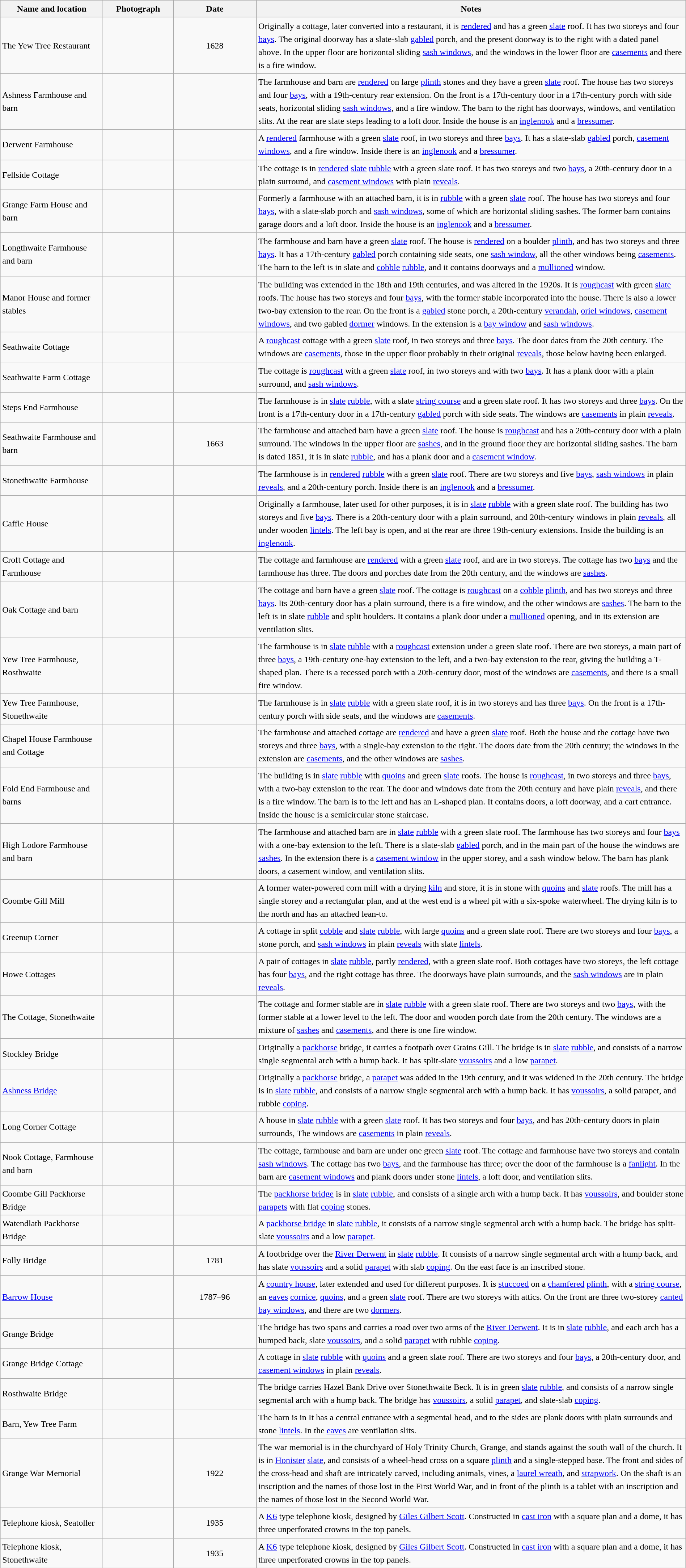<table class="wikitable sortable plainrowheaders" style="width:100%;border:0px;text-align:left;line-height:150%;">
<tr>
<th scope="col"  style="width:150px">Name and location</th>
<th scope="col"  style="width:100px" class="unsortable">Photograph</th>
<th scope="col"  style="width:120px">Date</th>
<th scope="col"  style="width:650px" class="unsortable">Notes</th>
</tr>
<tr>
<td>The Yew Tree Restaurant<br><small></small></td>
<td></td>
<td align="center">1628</td>
<td>Originally a cottage, later converted into a restaurant, it is <a href='#'>rendered</a> and has a green <a href='#'>slate</a> roof.  It has two storeys and four <a href='#'>bays</a>.  The original doorway has a slate-slab <a href='#'>gabled</a> porch, and the present doorway is to the right with a dated panel above.  In the upper floor are horizontal sliding <a href='#'>sash windows</a>, and the windows in the lower floor are <a href='#'>casements</a> and there is a fire window.</td>
</tr>
<tr>
<td>Ashness Farmhouse and barn<br><small></small></td>
<td></td>
<td align="center"></td>
<td>The farmhouse and barn are <a href='#'>rendered</a> on large <a href='#'>plinth</a> stones and they have a green <a href='#'>slate</a> roof.  The house has two storeys and four <a href='#'>bays</a>, with a 19th-century rear extension.  On the front is a 17th-century door in a 17th-century porch with side seats, horizontal sliding <a href='#'>sash windows</a>, and a fire window.  The barn to the right has doorways, windows, and ventilation slits.  At the rear are slate steps leading to a loft door.  Inside the house is an <a href='#'>inglenook</a> and a <a href='#'>bressumer</a>.</td>
</tr>
<tr>
<td>Derwent Farmhouse<br><small></small></td>
<td></td>
<td align="center"></td>
<td>A <a href='#'>rendered</a> farmhouse with a green <a href='#'>slate</a> roof, in two storeys and three <a href='#'>bays</a>.  It has a slate-slab <a href='#'>gabled</a> porch, <a href='#'>casement windows</a>, and a fire window.  Inside there is an <a href='#'>inglenook</a> and a <a href='#'>bressumer</a>.</td>
</tr>
<tr>
<td>Fellside Cottage<br><small></small></td>
<td></td>
<td align="center"></td>
<td>The cottage is in <a href='#'>rendered</a> <a href='#'>slate</a> <a href='#'>rubble</a> with a green slate roof.  It has two storeys and two <a href='#'>bays</a>, a 20th-century door in a plain surround, and <a href='#'>casement windows</a> with plain <a href='#'>reveals</a>.</td>
</tr>
<tr>
<td>Grange Farm House and barn<br><small></small></td>
<td></td>
<td align="center"></td>
<td>Formerly a farmhouse with an attached barn, it is in <a href='#'>rubble</a> with a green <a href='#'>slate</a> roof.  The house has two storeys and four <a href='#'>bays</a>, with a slate-slab porch and <a href='#'>sash windows</a>, some of which are horizontal sliding sashes.  The former barn contains garage doors and a loft door.  Inside the house is an <a href='#'>inglenook</a> and a <a href='#'>bressumer</a>.</td>
</tr>
<tr>
<td>Longthwaite Farmhouse and barn<br><small></small></td>
<td></td>
<td align="center"></td>
<td>The farmhouse and barn have a green <a href='#'>slate</a> roof.  The house is <a href='#'>rendered</a> on a boulder <a href='#'>plinth</a>, and has two storeys and three <a href='#'>bays</a>.  It has a 17th-century <a href='#'>gabled</a> porch containing side seats, one <a href='#'>sash window</a>, all the other windows being <a href='#'>casements</a>.  The barn to the left is in slate and <a href='#'>cobble</a> <a href='#'>rubble</a>, and it contains doorways and a <a href='#'>mullioned</a> window.</td>
</tr>
<tr>
<td>Manor House and former stables<br><small></small></td>
<td></td>
<td align="center"></td>
<td>The building was extended in the 18th and 19th centuries, and was altered in the 1920s.  It is <a href='#'>roughcast</a> with green <a href='#'>slate</a> roofs.  The house has two storeys and four <a href='#'>bays</a>, with the former stable incorporated into the house.  There is also a lower two-bay extension to the rear.  On the front is a <a href='#'>gabled</a> stone porch, a 20th-century <a href='#'>verandah</a>, <a href='#'>oriel windows</a>, <a href='#'>casement windows</a>, and two gabled <a href='#'>dormer</a> windows.  In the extension is a <a href='#'>bay window</a> and <a href='#'>sash windows</a>.</td>
</tr>
<tr>
<td>Seathwaite Cottage<br><small></small></td>
<td></td>
<td align="center"></td>
<td>A <a href='#'>roughcast</a> cottage with a green <a href='#'>slate</a> roof, in two storeys and three <a href='#'>bays</a>.  The door dates from the 20th century.  The windows are <a href='#'>casements</a>, those in the upper floor probably in their original <a href='#'>reveals</a>, those below having been enlarged.</td>
</tr>
<tr>
<td>Seathwaite Farm Cottage<br><small></small></td>
<td></td>
<td align="center"></td>
<td>The cottage is <a href='#'>roughcast</a> with a green <a href='#'>slate</a> roof, in two storeys and with two <a href='#'>bays</a>.  It has a plank door with a plain surround, and <a href='#'>sash windows</a>.</td>
</tr>
<tr>
<td>Steps End Farmhouse<br><small></small></td>
<td></td>
<td align="center"></td>
<td>The farmhouse is in <a href='#'>slate</a> <a href='#'>rubble</a>, with a slate <a href='#'>string course</a> and a green slate roof.  It has two storeys and three <a href='#'>bays</a>.  On the front is a 17th-century door in a 17th-century <a href='#'>gabled</a> porch with side seats.  The windows are <a href='#'>casements</a> in plain <a href='#'>reveals</a>.</td>
</tr>
<tr>
<td>Seathwaite Farmhouse and barn<br><small></small></td>
<td></td>
<td align="center">1663</td>
<td>The farmhouse and attached barn have a green <a href='#'>slate</a> roof. The house is <a href='#'>roughcast</a> and has a 20th-century door with a plain surround.  The windows in the upper floor are <a href='#'>sashes</a>, and in the ground floor they are horizontal sliding sashes.  The barn is dated 1851, it is in slate <a href='#'>rubble</a>, and has a plank door and a <a href='#'>casement window</a>.</td>
</tr>
<tr>
<td>Stonethwaite Farmhouse<br><small></small></td>
<td></td>
<td align="center"></td>
<td>The farmhouse is in <a href='#'>rendered</a> <a href='#'>rubble</a> with a green <a href='#'>slate</a> roof.  There are two storeys and five <a href='#'>bays</a>, <a href='#'>sash windows</a> in plain <a href='#'>reveals</a>, and a 20th-century porch.  Inside there is an <a href='#'>inglenook</a> and a <a href='#'>bressumer</a>.</td>
</tr>
<tr>
<td>Caffle House<br><small></small></td>
<td></td>
<td align="center"></td>
<td>Originally a farmhouse, later used for other purposes, it is in <a href='#'>slate</a> <a href='#'>rubble</a> with a green slate roof.  The building has two storeys and five <a href='#'>bays</a>.  There is a 20th-century door with a plain surround, and 20th-century windows in plain <a href='#'>reveals</a>, all under wooden <a href='#'>lintels</a>.  The left bay is open, and at the rear are three 19th-century extensions.  Inside the building is an <a href='#'>inglenook</a>.</td>
</tr>
<tr>
<td>Croft Cottage and Farmhouse<br><small></small></td>
<td></td>
<td align="center"></td>
<td>The cottage and farmhouse are <a href='#'>rendered</a> with a green <a href='#'>slate</a> roof, and are in two storeys.  The cottage has two <a href='#'>bays</a> and the farmhouse has three.  The doors and porches date from the 20th century, and the windows are <a href='#'>sashes</a>.</td>
</tr>
<tr>
<td>Oak Cottage and barn<br><small></small></td>
<td></td>
<td align="center"></td>
<td>The cottage and barn have a green <a href='#'>slate</a> roof.  The cottage is <a href='#'>roughcast</a> on a <a href='#'>cobble</a> <a href='#'>plinth</a>, and has two storeys and three <a href='#'>bays</a>.  Its 20th-century door has a plain surround, there is a fire window, and the other windows are <a href='#'>sashes</a>.  The barn to the left is in slate <a href='#'>rubble</a> and split boulders.  It contains a plank door under a <a href='#'>mullioned</a> opening, and in its extension are ventilation slits.</td>
</tr>
<tr>
<td>Yew Tree Farmhouse, Rosthwaite<br><small></small></td>
<td></td>
<td align="center"></td>
<td>The farmhouse is in <a href='#'>slate</a> <a href='#'>rubble</a> with a <a href='#'>roughcast</a> extension under a green slate roof.  There are two storeys, a main part of three <a href='#'>bays</a>, a 19th-century one-bay extension to the left, and a two-bay extension to the rear, giving the building a T-shaped plan.  There is a recessed porch with a 20th-century door, most of the windows are <a href='#'>casements</a>, and there is a small fire window.</td>
</tr>
<tr>
<td>Yew Tree Farmhouse, Stonethwaite<br><small></small></td>
<td></td>
<td align="center"></td>
<td>The farmhouse is in <a href='#'>slate</a> <a href='#'>rubble</a> with a green slate roof, it is in two storeys and has three <a href='#'>bays</a>.  On the front is a 17th-century porch with side seats, and the windows are <a href='#'>casements</a>.</td>
</tr>
<tr>
<td>Chapel House Farmhouse and Cottage<br><small></small></td>
<td></td>
<td align="center"></td>
<td>The farmhouse and attached cottage are <a href='#'>rendered</a> and have a green <a href='#'>slate</a> roof.  Both the house and the cottage have two storeys and three <a href='#'>bays</a>, with a single-bay extension to the right.  The doors date from the 20th century; the windows in the extension are <a href='#'>casements</a>, and the other windows are <a href='#'>sashes</a>.</td>
</tr>
<tr>
<td>Fold End Farmhouse and barns<br><small></small></td>
<td></td>
<td align="center"></td>
<td>The building is in <a href='#'>slate</a> <a href='#'>rubble</a> with <a href='#'>quoins</a> and green <a href='#'>slate</a> roofs.  The house is <a href='#'>roughcast</a>, in two storeys and three <a href='#'>bays</a>, with a two-bay extension to the rear.  The door and windows date from the 20th century and have plain <a href='#'>reveals</a>, and there is a fire window.  The barn is to the left and has an L-shaped plan.  It contains doors, a loft doorway, and a cart entrance.  Inside the house is a semicircular stone staircase.</td>
</tr>
<tr>
<td>High Lodore Farmhouse and barn<br><small></small></td>
<td></td>
<td align="center"></td>
<td>The farmhouse and attached barn are in <a href='#'>slate</a> <a href='#'>rubble</a> with a green slate roof.  The farmhouse has two storeys and four <a href='#'>bays</a> with a one-bay extension to the left.  There is a slate-slab <a href='#'>gabled</a> porch, and in the main part of the house the windows are <a href='#'>sashes</a>.  In the extension there is a <a href='#'>casement window</a> in the upper storey, and a sash window below.  The barn has plank doors, a casement window, and ventilation slits.</td>
</tr>
<tr>
<td>Coombe Gill Mill<br><small></small></td>
<td></td>
<td align="center"></td>
<td>A former water-powered corn mill with a drying <a href='#'>kiln</a> and store, it is in stone with <a href='#'>quoins</a> and <a href='#'>slate</a> roofs.  The mill has a single storey and a rectangular plan, and at the west end is a wheel pit with a six-spoke waterwheel.  The drying kiln is to the north and has an attached lean-to.</td>
</tr>
<tr>
<td>Greenup Corner<br><small></small></td>
<td></td>
<td align="center"></td>
<td>A cottage in split <a href='#'>cobble</a> and <a href='#'>slate</a> <a href='#'>rubble</a>, with large <a href='#'>quoins</a> and a green slate roof.  There are two storeys and four <a href='#'>bays</a>, a stone porch, and <a href='#'>sash windows</a> in plain <a href='#'>reveals</a> with slate <a href='#'>lintels</a>.</td>
</tr>
<tr>
<td>Howe Cottages<br><small></small></td>
<td></td>
<td align="center"></td>
<td>A pair of cottages in <a href='#'>slate</a> <a href='#'>rubble</a>, partly <a href='#'>rendered</a>, with a green slate roof.  Both cottages have two storeys, the left cottage has four <a href='#'>bays</a>, and the right cottage has three.  The doorways have plain surrounds, and the <a href='#'>sash windows</a> are in plain <a href='#'>reveals</a>.</td>
</tr>
<tr>
<td>The Cottage, Stonethwaite<br><small></small></td>
<td></td>
<td align="center"></td>
<td>The cottage and former stable are in <a href='#'>slate</a> <a href='#'>rubble</a> with a green slate roof.  There are two storeys and two <a href='#'>bays</a>, with the former stable at a lower level to the left.  The door and wooden porch date from the 20th century.  The windows are a mixture of <a href='#'>sashes</a> and <a href='#'>casements</a>, and there is one fire window.</td>
</tr>
<tr>
<td>Stockley Bridge<br><small></small></td>
<td></td>
<td align="center"></td>
<td>Originally a <a href='#'>packhorse</a> bridge, it carries a footpath over Grains Gill.  The bridge is in <a href='#'>slate</a> <a href='#'>rubble</a>, and consists of a narrow single segmental arch with a hump back.  It has split-slate <a href='#'>voussoirs</a> and a low <a href='#'>parapet</a>.</td>
</tr>
<tr>
<td><a href='#'>Ashness Bridge</a><br><small></small></td>
<td></td>
<td align="center"></td>
<td>Originally a <a href='#'>packhorse</a> bridge, a <a href='#'>parapet</a> was added in the 19th century, and it was widened in the 20th century.  The bridge is in <a href='#'>slate</a> <a href='#'>rubble</a>, and consists of a narrow single segmental arch with a hump back.  It has <a href='#'>voussoirs</a>, a solid parapet, and rubble <a href='#'>coping</a>.</td>
</tr>
<tr>
<td>Long Corner Cottage<br><small></small></td>
<td></td>
<td align="center"></td>
<td>A house in <a href='#'>slate</a> <a href='#'>rubble</a> with a green <a href='#'>slate</a> roof.  It has two storeys and four <a href='#'>bays</a>, and has 20th-century doors in plain surrounds,  The windows are <a href='#'>casements</a> in plain <a href='#'>reveals</a>.</td>
</tr>
<tr>
<td>Nook Cottage, Farmhouse and barn<br><small></small></td>
<td></td>
<td align="center"></td>
<td>The cottage, farmhouse and barn are under one green <a href='#'>slate</a> roof.  The cottage and farmhouse have two storeys and contain <a href='#'>sash windows</a>.  The cottage has two <a href='#'>bays</a>, and the farmhouse has three; over the door of the farmhouse is a <a href='#'>fanlight</a>.  In the barn are <a href='#'>casement windows</a> and plank doors under stone <a href='#'>lintels</a>, a loft door, and ventilation slits.</td>
</tr>
<tr>
<td>Coombe Gill Packhorse Bridge<br><small></small></td>
<td></td>
<td align="center"></td>
<td>The <a href='#'>packhorse bridge</a> is in <a href='#'>slate</a> <a href='#'>rubble</a>, and consists of a single arch with a hump back.  It has <a href='#'>voussoirs</a>, and boulder stone <a href='#'>parapets</a> with flat <a href='#'>coping</a> stones.</td>
</tr>
<tr>
<td>Watendlath Packhorse Bridge<br><small></small></td>
<td></td>
<td align="center"></td>
<td>A <a href='#'>packhorse bridge</a> in <a href='#'>slate</a> <a href='#'>rubble</a>, it consists of a narrow single segmental arch with a hump back.  The bridge has split-slate <a href='#'>voussoirs</a> and a low <a href='#'>parapet</a>.</td>
</tr>
<tr>
<td>Folly Bridge<br><small></small></td>
<td></td>
<td align="center">1781</td>
<td>A footbridge over the <a href='#'>River Derwent</a> in <a href='#'>slate</a> <a href='#'>rubble</a>.  It consists of a narrow single segmental arch with a hump back, and has slate <a href='#'>voussoirs</a> and a solid <a href='#'>parapet</a> with slab <a href='#'>coping</a>.  On the east face is an inscribed stone.</td>
</tr>
<tr>
<td><a href='#'>Barrow House</a><br><small></small></td>
<td></td>
<td align="center">1787–96</td>
<td>A <a href='#'>country house</a>, later extended and used for different purposes.  It is <a href='#'>stuccoed</a> on a <a href='#'>chamfered</a> <a href='#'>plinth</a>, with a <a href='#'>string course</a>, an <a href='#'>eaves</a> <a href='#'>cornice</a>, <a href='#'>quoins</a>, and a green <a href='#'>slate</a> roof.  There are two storeys with attics.  On the front are three two-storey <a href='#'>canted</a> <a href='#'>bay windows</a>, and there are two <a href='#'>dormers</a>.</td>
</tr>
<tr>
<td>Grange Bridge<br><small></small></td>
<td></td>
<td align="center"></td>
<td>The bridge has two spans and carries a road over two arms of the <a href='#'>River Derwent</a>.  It is in <a href='#'>slate</a> <a href='#'>rubble</a>, and each arch has a humped back, slate <a href='#'>voussoirs</a>, and a solid <a href='#'>parapet</a> with rubble <a href='#'>coping</a>.</td>
</tr>
<tr>
<td>Grange Bridge Cottage<br><small></small></td>
<td></td>
<td align="center"></td>
<td>A cottage in <a href='#'>slate</a> <a href='#'>rubble</a> with <a href='#'>quoins</a> and a green slate roof.  There are two storeys and four <a href='#'>bays</a>, a 20th-century door, and <a href='#'>casement windows</a> in plain <a href='#'>reveals</a>.</td>
</tr>
<tr>
<td>Rosthwaite Bridge<br><small></small></td>
<td></td>
<td align="center"></td>
<td>The bridge carries Hazel Bank Drive over Stonethwaite Beck.  It is in green <a href='#'>slate</a> <a href='#'>rubble</a>, and consists of a narrow single segmental arch with a hump back.  The bridge has <a href='#'>voussoirs</a>, a solid <a href='#'>parapet</a>, and slate-slab <a href='#'>coping</a>.</td>
</tr>
<tr>
<td>Barn, Yew Tree Farm<br><small></small></td>
<td></td>
<td align="center"></td>
<td>The barn is in   It has a central entrance with a segmental head, and to the sides are plank doors with plain surrounds and stone <a href='#'>lintels</a>.  In the <a href='#'>eaves</a> are ventilation slits.</td>
</tr>
<tr>
<td>Grange War Memorial<br><small></small></td>
<td></td>
<td align="center">1922</td>
<td>The war memorial is in the churchyard of Holy Trinity Church, Grange, and stands against the south wall of the church.  It is in <a href='#'>Honister</a> <a href='#'>slate</a>, and consists of a wheel-head cross on a square <a href='#'>plinth</a> and a single-stepped base.  The front and sides of the cross-head and shaft are intricately carved, including animals, vines, a <a href='#'>laurel wreath</a>, and <a href='#'>strapwork</a>.  On the shaft is an inscription and the names of those lost in the First World War, and in front of the plinth is a tablet with an inscription and the names of those lost in the Second World War.</td>
</tr>
<tr>
<td>Telephone kiosk, Seatoller<br><small></small></td>
<td></td>
<td align="center">1935</td>
<td>A <a href='#'>K6</a> type telephone kiosk, designed by <a href='#'>Giles Gilbert Scott</a>.  Constructed in <a href='#'>cast iron</a> with a square plan and a dome, it has three unperforated crowns in the top panels.</td>
</tr>
<tr>
<td>Telephone kiosk, Stonethwaite<br><small></small></td>
<td></td>
<td align="center">1935</td>
<td>A <a href='#'>K6</a> type telephone kiosk, designed by <a href='#'>Giles Gilbert Scott</a>.  Constructed in <a href='#'>cast iron</a> with a square plan and a dome, it has three unperforated crowns in the top panels.</td>
</tr>
<tr>
</tr>
</table>
